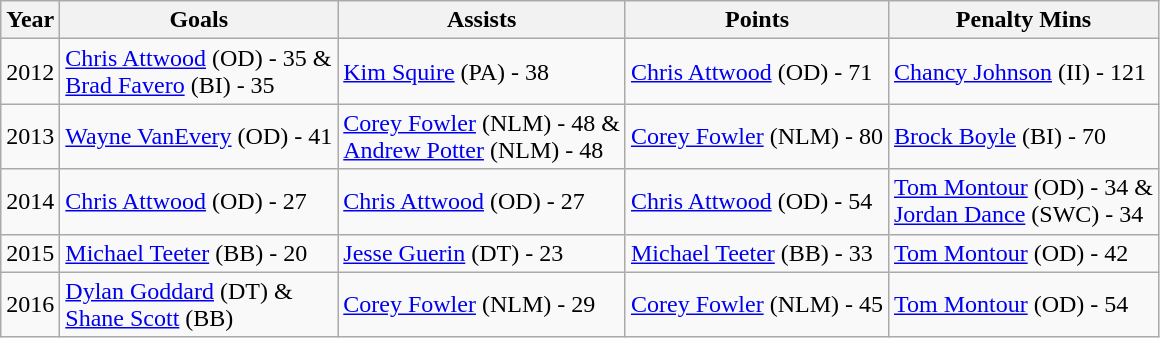<table class="wikitable" border="1">
<tr>
<th>Year</th>
<th>Goals</th>
<th>Assists</th>
<th>Points</th>
<th>Penalty Mins</th>
</tr>
<tr>
<td>2012</td>
<td><a href='#'>Chris Attwood</a> (OD) - 35 &<br><a href='#'>Brad Favero</a> (BI) - 35</td>
<td><a href='#'>Kim Squire</a> (PA) - 38</td>
<td><a href='#'>Chris Attwood</a> (OD) - 71</td>
<td><a href='#'>Chancy Johnson</a> (II) - 121</td>
</tr>
<tr>
<td>2013</td>
<td><a href='#'>Wayne VanEvery</a> (OD) - 41</td>
<td><a href='#'>Corey Fowler</a> (NLM) - 48 &<br><a href='#'>Andrew Potter</a> (NLM) - 48</td>
<td><a href='#'>Corey Fowler</a> (NLM) - 80</td>
<td><a href='#'>Brock Boyle</a> (BI) - 70</td>
</tr>
<tr>
<td>2014</td>
<td><a href='#'>Chris Attwood</a> (OD) - 27</td>
<td><a href='#'>Chris Attwood</a> (OD) - 27</td>
<td><a href='#'>Chris Attwood</a> (OD) - 54</td>
<td><a href='#'>Tom Montour</a> (OD) - 34 &<br><a href='#'>Jordan Dance</a> (SWC) - 34</td>
</tr>
<tr>
<td>2015</td>
<td><a href='#'>Michael Teeter</a> (BB) - 20</td>
<td><a href='#'>Jesse Guerin</a> (DT) - 23</td>
<td><a href='#'>Michael Teeter</a> (BB) - 33</td>
<td><a href='#'>Tom Montour</a> (OD) - 42</td>
</tr>
<tr>
<td>2016</td>
<td><a href='#'>Dylan Goddard</a> (DT) &<br><a href='#'>Shane Scott</a> (BB)</td>
<td><a href='#'>Corey Fowler</a> (NLM) - 29</td>
<td><a href='#'>Corey Fowler</a> (NLM) - 45</td>
<td><a href='#'>Tom Montour</a> (OD) - 54</td>
</tr>
</table>
